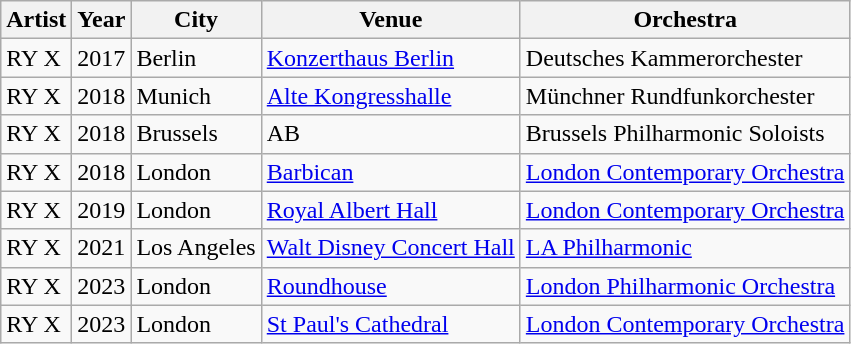<table class="wikitable">
<tr>
<th>Artist</th>
<th>Year</th>
<th>City</th>
<th>Venue</th>
<th>Orchestra</th>
</tr>
<tr>
<td>RY X</td>
<td>2017</td>
<td>Berlin</td>
<td><a href='#'>Konzerthaus Berlin</a></td>
<td>Deutsches Kammerorchester</td>
</tr>
<tr>
<td>RY X</td>
<td>2018</td>
<td>Munich</td>
<td><a href='#'>Alte Kongresshalle</a></td>
<td>Münchner Rundfunkorchester</td>
</tr>
<tr>
<td>RY X</td>
<td>2018</td>
<td>Brussels</td>
<td>AB</td>
<td>Brussels Philharmonic Soloists</td>
</tr>
<tr>
<td>RY X</td>
<td>2018</td>
<td>London</td>
<td><a href='#'>Barbican</a></td>
<td><a href='#'>London Contemporary Orchestra</a></td>
</tr>
<tr>
<td>RY X</td>
<td>2019</td>
<td>London</td>
<td><a href='#'>Royal Albert Hall</a></td>
<td><a href='#'>London Contemporary Orchestra</a></td>
</tr>
<tr>
<td>RY X</td>
<td>2021</td>
<td>Los Angeles</td>
<td><a href='#'>Walt Disney Concert Hall</a></td>
<td><a href='#'>LA Philharmonic</a></td>
</tr>
<tr>
<td>RY X</td>
<td>2023</td>
<td>London</td>
<td><a href='#'>Roundhouse</a></td>
<td><a href='#'>London Philharmonic Orchestra</a></td>
</tr>
<tr>
<td>RY X</td>
<td>2023</td>
<td>London</td>
<td><a href='#'>St Paul's Cathedral</a></td>
<td><a href='#'>London Contemporary Orchestra</a></td>
</tr>
</table>
